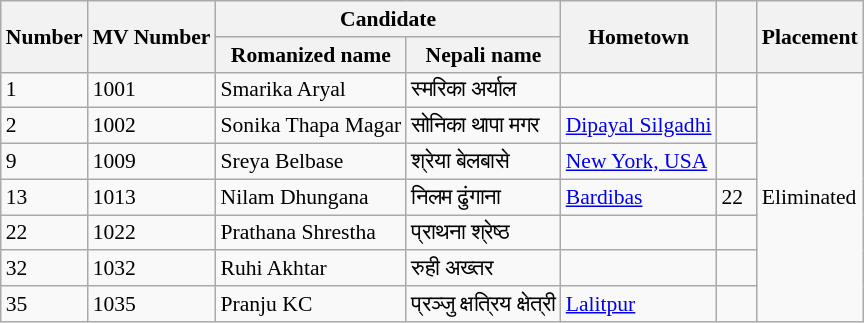<table class="wikitable" style="font-size: 90%;">
<tr>
<th rowspan=2 width="20"><span><strong>Number</strong></span></th>
<th rowspan=2><span><strong>MV Number</strong></span></th>
<th colspan=2><span><strong>Candidate</strong></span></th>
<th rowspan=2><span><strong>Hometown</strong></span></th>
<th rowspan=2 width="20"><span><strong></strong></span></th>
<th rowspan=2 width="20"><span><strong>Placement</strong></span></th>
</tr>
<tr>
<th>Romanized name</th>
<th>Nepali name</th>
</tr>
<tr>
<td>1</td>
<td>1001</td>
<td>Smarika Aryal</td>
<td>स्मरिका अर्याल</td>
<td></td>
<td></td>
<td rowspan="7">Eliminated</td>
</tr>
<tr>
<td>2</td>
<td>1002</td>
<td>Sonika Thapa Magar</td>
<td>सोनिका थापा मगर</td>
<td> <a href='#'>Dipayal Silgadhi</a></td>
<td></td>
</tr>
<tr>
<td>9</td>
<td>1009</td>
<td>Sreya Belbase</td>
<td>श्रेया बेलबासे</td>
<td> <a href='#'>New York, USA</a></td>
<td></td>
</tr>
<tr>
<td>13</td>
<td>1013</td>
<td>Nilam Dhungana</td>
<td>निलम ढुंगाना</td>
<td> <a href='#'>Bardibas</a></td>
<td>22</td>
</tr>
<tr>
<td>22</td>
<td>1022</td>
<td>Prathana Shrestha</td>
<td>प्राथना श्रेष्ठ</td>
<td></td>
<td></td>
</tr>
<tr>
<td>32</td>
<td>1032</td>
<td>Ruhi Akhtar</td>
<td>रुही अख्तर</td>
<td></td>
<td></td>
</tr>
<tr>
<td>35</td>
<td>1035</td>
<td>Pranju KC</td>
<td>प्रञ्जु क्षत्रिय क्षेत्री</td>
<td> <a href='#'>Lalitpur</a></td>
<td></td>
</tr>
</table>
